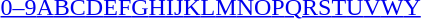<table id="toc" class="toc" summary="Class">
<tr>
<th></th>
</tr>
<tr>
<td style="text-align:center;"><a href='#'>0–9</a><a href='#'>A</a><a href='#'>B</a><a href='#'>C</a><a href='#'>D</a><a href='#'>E</a><a href='#'>F</a><a href='#'>G</a><a href='#'>H</a><a href='#'>I</a><a href='#'>J</a><a href='#'>K</a><a href='#'>L</a><a href='#'>M</a><a href='#'>N</a><a href='#'>O</a><a href='#'>P</a><a href='#'>Q</a><a href='#'>R</a><a href='#'>S</a><a href='#'>T</a><a href='#'>U</a><a href='#'>V</a><a href='#'>W</a><a href='#'>Y</a></td>
</tr>
</table>
